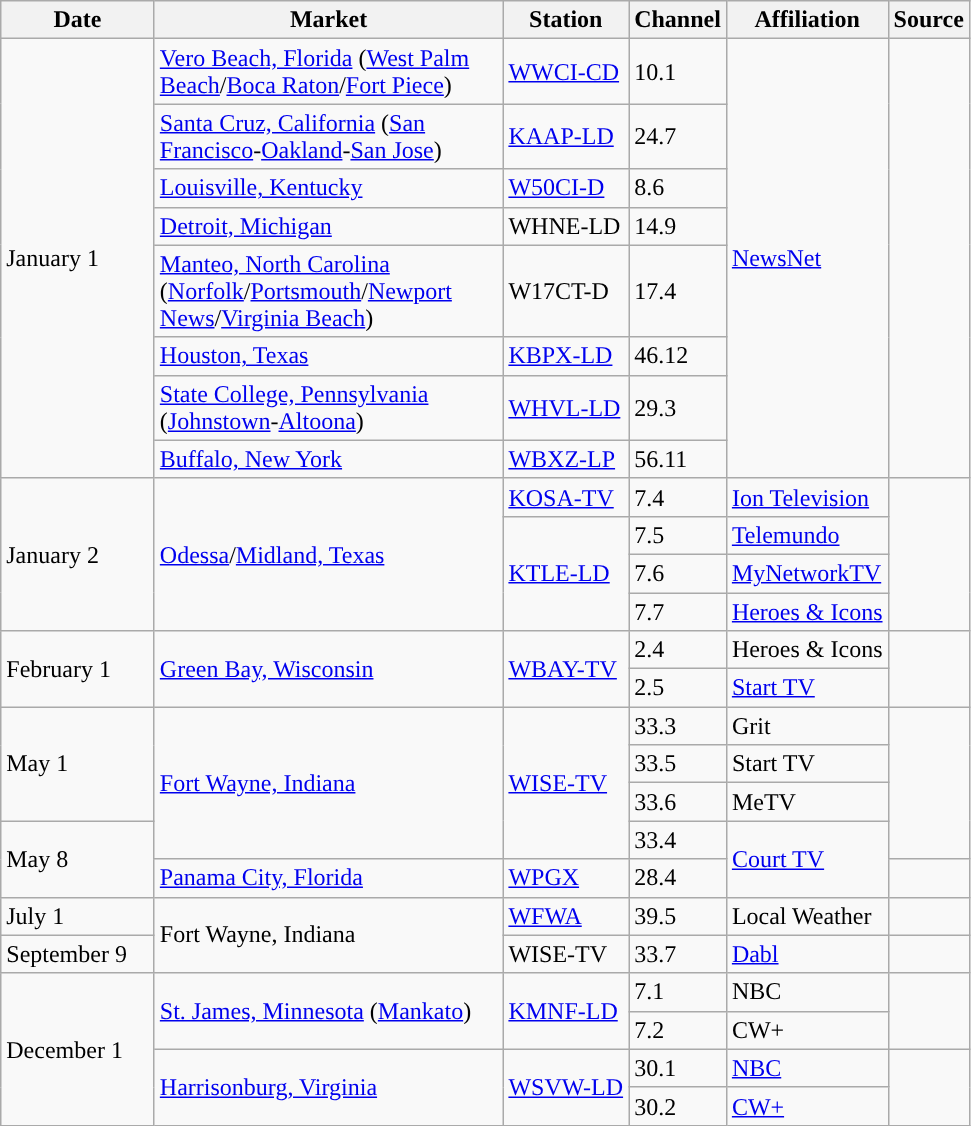<table class="wikitable">
<tr>
<th style="text-align:center; width:95px;">Date</th>
<th style="text-align:center; width:225px;">Market</th>
<th style="text-align:center; width=75px;">Station</th>
<th style="text-align:center; width=30px;">Channel</th>
<th style="text-align:center; width=225px;">Affiliation</th>
<th style="text-align:center;">Source</th>
</tr>
<tr>
<td rowspan=8>January 1</td>
<td><a href='#'>Vero Beach, Florida</a> (<a href='#'>West Palm Beach</a>/<a href='#'>Boca Raton</a>/<a href='#'>Fort Piece</a>)</td>
<td><a href='#'>WWCI-CD</a></td>
<td>10.1</td>
<td rowspan=8><a href='#'>NewsNet</a></td>
<td rowspan=8></td>
</tr>
<tr>
<td><a href='#'>Santa Cruz, California</a> (<a href='#'>San Francisco</a>-<a href='#'>Oakland</a>-<a href='#'>San Jose</a>)</td>
<td><a href='#'>KAAP-LD</a></td>
<td>24.7</td>
</tr>
<tr>
<td><a href='#'>Louisville, Kentucky</a></td>
<td><a href='#'>W50CI-D</a></td>
<td>8.6</td>
</tr>
<tr>
<td><a href='#'>Detroit, Michigan</a></td>
<td>WHNE-LD</td>
<td>14.9</td>
</tr>
<tr>
<td><a href='#'>Manteo, North Carolina</a> (<a href='#'>Norfolk</a>/<a href='#'>Portsmouth</a>/<a href='#'>Newport News</a>/<a href='#'>Virginia Beach</a>)</td>
<td>W17CT-D</td>
<td>17.4</td>
</tr>
<tr>
<td><a href='#'>Houston, Texas</a></td>
<td><a href='#'>KBPX-LD</a></td>
<td>46.12</td>
</tr>
<tr>
<td><a href='#'>State College, Pennsylvania</a> (<a href='#'>Johnstown</a>-<a href='#'>Altoona</a>)</td>
<td><a href='#'>WHVL-LD</a></td>
<td>29.3</td>
</tr>
<tr>
<td><a href='#'>Buffalo, New York</a></td>
<td><a href='#'>WBXZ-LP</a></td>
<td>56.11</td>
</tr>
<tr>
<td rowspan=4>January 2</td>
<td rowspan=4><a href='#'>Odessa</a>/<a href='#'>Midland, Texas</a></td>
<td><a href='#'>KOSA-TV</a></td>
<td>7.4</td>
<td><a href='#'>Ion Television</a></td>
<td rowspan=4></td>
</tr>
<tr>
<td rowspan=3><a href='#'>KTLE-LD</a></td>
<td>7.5</td>
<td><a href='#'>Telemundo</a></td>
</tr>
<tr>
<td>7.6</td>
<td><a href='#'>MyNetworkTV</a></td>
</tr>
<tr>
<td>7.7</td>
<td><a href='#'>Heroes & Icons</a></td>
</tr>
<tr>
<td rowspan=2>February 1</td>
<td rowspan=2><a href='#'>Green Bay, Wisconsin</a></td>
<td rowspan=2><a href='#'>WBAY-TV</a></td>
<td>2.4</td>
<td>Heroes & Icons</td>
<td rowspan=2></td>
</tr>
<tr>
<td>2.5</td>
<td><a href='#'>Start TV</a></td>
</tr>
<tr>
<td rowspan=3>May 1</td>
<td rowspan=4><a href='#'>Fort Wayne, Indiana</a></td>
<td rowspan=4><a href='#'>WISE-TV</a></td>
<td>33.3</td>
<td>Grit</td>
<td rowspan=4></td>
</tr>
<tr>
<td>33.5</td>
<td>Start TV</td>
</tr>
<tr>
<td>33.6</td>
<td>MeTV</td>
</tr>
<tr>
<td rowspan=2>May 8</td>
<td>33.4</td>
<td rowspan=2><a href='#'>Court TV</a></td>
</tr>
<tr>
<td><a href='#'>Panama City, Florida</a></td>
<td><a href='#'>WPGX</a></td>
<td>28.4</td>
<td></td>
</tr>
<tr>
<td>July 1</td>
<td rowspan=2>Fort Wayne, Indiana</td>
<td><a href='#'>WFWA</a></td>
<td>39.5</td>
<td>Local Weather</td>
<td></td>
</tr>
<tr>
<td>September 9</td>
<td>WISE-TV</td>
<td>33.7</td>
<td><a href='#'>Dabl</a></td>
<td></td>
</tr>
<tr>
<td rowspan=4>December 1</td>
<td rowspan=2><a href='#'>St. James, Minnesota</a> (<a href='#'>Mankato</a>)</td>
<td rowspan=2><a href='#'>KMNF-LD</a></td>
<td>7.1</td>
<td>NBC</td>
<td rowspan=2></td>
</tr>
<tr>
<td>7.2</td>
<td>CW+</td>
</tr>
<tr>
<td rowspan=2><a href='#'>Harrisonburg, Virginia</a></td>
<td rowspan=2><a href='#'>WSVW-LD</a></td>
<td>30.1</td>
<td><a href='#'>NBC</a></td>
<td rowspan=2></td>
</tr>
<tr>
<td>30.2</td>
<td><a href='#'>CW+</a></td>
</tr>
</table>
